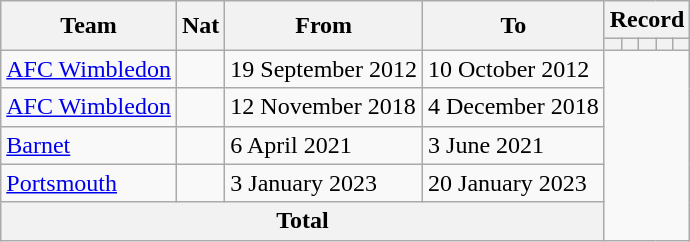<table class="wikitable" style="text-align: center">
<tr>
<th rowspan="2">Team</th>
<th rowspan="2">Nat</th>
<th rowspan="2">From</th>
<th rowspan="2">To</th>
<th colspan="8">Record</th>
</tr>
<tr>
<th></th>
<th></th>
<th></th>
<th></th>
<th></th>
</tr>
<tr>
<td align=left><a href='#'>AFC Wimbledon</a></td>
<td></td>
<td align=left>19 September 2012</td>
<td align=left>10 October 2012<br></td>
</tr>
<tr>
<td align=left><a href='#'>AFC Wimbledon</a></td>
<td></td>
<td align=left>12 November 2018</td>
<td align=left>4 December 2018<br></td>
</tr>
<tr>
<td align=left><a href='#'>Barnet</a></td>
<td></td>
<td align=left>6 April 2021</td>
<td align=left>3 June 2021<br></td>
</tr>
<tr>
<td align=left><a href='#'>Portsmouth</a></td>
<td></td>
<td align=left>3 January 2023</td>
<td align=left>20 January 2023<br></td>
</tr>
<tr>
<th colspan=4>Total<br></th>
</tr>
</table>
